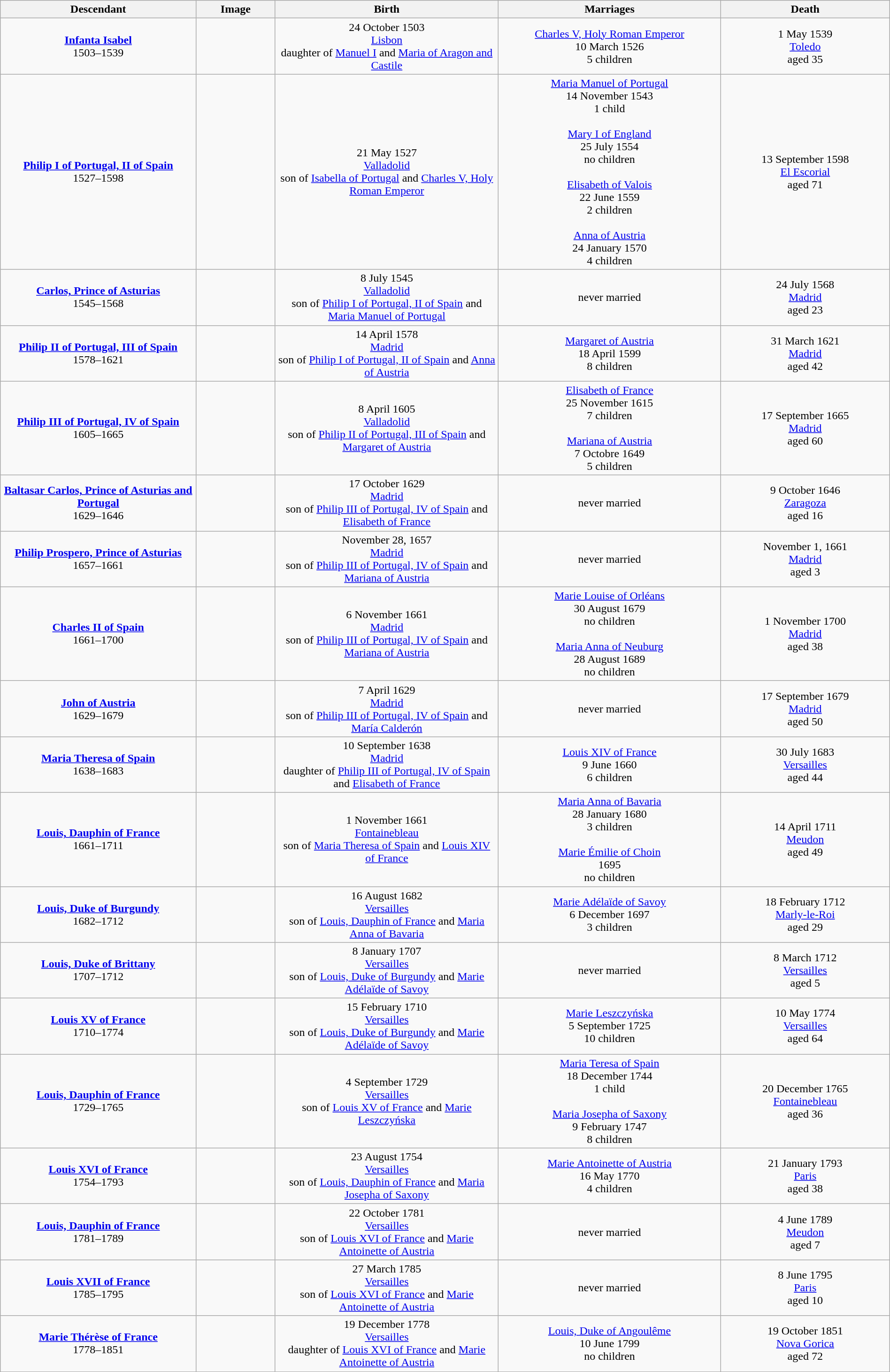<table style="text-align:center; width:100%" class="wikitable">
<tr>
<th style="width:22%;">Descendant</th>
<th style="width:105px;">Image</th>
<th>Birth</th>
<th style="width:25%;">Marriages</th>
<th style="width:19%;">Death</th>
</tr>
<tr>
<td><strong><a href='#'>Infanta Isabel</a></strong><br>1503–1539</td>
<td></td>
<td>24 October 1503<br><a href='#'>Lisbon</a><br>daughter of <a href='#'>Manuel I</a> and <a href='#'>Maria of Aragon and Castile</a></td>
<td><a href='#'>Charles V, Holy Roman Emperor</a><br>10 March 1526<br>5 children</td>
<td>1 May 1539<br><a href='#'>Toledo</a><br>aged 35</td>
</tr>
<tr>
<td><strong><a href='#'>Philip I of Portugal, II of Spain</a></strong><br>1527–1598</td>
<td></td>
<td>21 May 1527<br><a href='#'>Valladolid</a><br>son of <a href='#'>Isabella of Portugal</a> and <a href='#'>Charles V, Holy Roman Emperor</a></td>
<td><a href='#'>Maria Manuel of Portugal</a><br>14 November 1543<br>1 child<br><br><a href='#'>Mary I of England</a><br>25 July 1554<br>no children<br><br><a href='#'>Elisabeth of Valois</a><br>22 June 1559<br>2 children<br><br><a href='#'>Anna of Austria</a><br>24 January 1570<br>4 children</td>
<td>13 September 1598<br><a href='#'>El Escorial</a><br>aged 71</td>
</tr>
<tr>
<td><strong><a href='#'>Carlos, Prince of Asturias</a></strong><br>1545–1568</td>
<td></td>
<td>8 July 1545<br><a href='#'>Valladolid</a><br>son of <a href='#'>Philip I of Portugal, II of Spain</a> and <a href='#'>Maria Manuel of Portugal</a></td>
<td>never married</td>
<td>24 July 1568<br><a href='#'>Madrid</a><br>aged 23</td>
</tr>
<tr>
<td><strong><a href='#'>Philip II of Portugal, III of Spain</a></strong><br>1578–1621</td>
<td></td>
<td>14 April 1578<br><a href='#'>Madrid</a><br>son of <a href='#'>Philip I of Portugal, II of Spain</a> and <a href='#'>Anna of Austria</a></td>
<td><a href='#'>Margaret of Austria</a><br>18 April 1599<br>8 children</td>
<td>31 March 1621<br><a href='#'>Madrid</a><br>aged 42</td>
</tr>
<tr>
<td><strong><a href='#'>Philip III of Portugal, IV of Spain</a></strong><br>1605–1665</td>
<td></td>
<td>8 April 1605<br><a href='#'>Valladolid</a><br>son of <a href='#'>Philip II of Portugal, III of Spain</a> and <a href='#'>Margaret of Austria</a></td>
<td><a href='#'>Elisabeth of France</a><br>25 November 1615<br>7 children<br><br><a href='#'>Mariana of Austria</a><br>7 Octobre 1649<br>5 children</td>
<td>17 September 1665<br><a href='#'>Madrid</a><br>aged 60</td>
</tr>
<tr>
<td><strong><a href='#'>Baltasar Carlos, Prince of Asturias and Portugal</a></strong><br>1629–1646</td>
<td></td>
<td>17 October 1629<br><a href='#'>Madrid</a><br>son of <a href='#'>Philip III of Portugal, IV of Spain</a> and <a href='#'>Elisabeth of France</a></td>
<td>never married</td>
<td>9 October 1646<br><a href='#'>Zaragoza</a><br>aged 16</td>
</tr>
<tr>
<td><strong><a href='#'>Philip Prospero, Prince of Asturias</a></strong><br>1657–1661</td>
<td></td>
<td>November 28, 1657<br><a href='#'>Madrid</a><br>son of <a href='#'>Philip III of Portugal, IV of Spain</a> and <a href='#'>Mariana of Austria</a></td>
<td>never married</td>
<td>November 1, 1661<br><a href='#'>Madrid</a><br>aged 3</td>
</tr>
<tr>
<td><strong><a href='#'>Charles II of Spain</a></strong><br>1661–1700</td>
<td></td>
<td>6 November 1661<br><a href='#'>Madrid</a><br>son of <a href='#'>Philip III of Portugal, IV of Spain</a> and <a href='#'>Mariana of Austria</a></td>
<td><a href='#'>Marie Louise of Orléans</a><br>30 August 1679<br>no children<br><br><a href='#'>Maria Anna of Neuburg</a><br>28 August 1689<br>no children</td>
<td>1 November 1700<br><a href='#'>Madrid</a><br>aged 38</td>
</tr>
<tr>
<td><strong><a href='#'>John of Austria</a></strong><br>1629–1679</td>
<td></td>
<td>7 April 1629 <br><a href='#'>Madrid</a><br>son of <a href='#'>Philip III of Portugal, IV of Spain</a> and <a href='#'>María Calderón</a></td>
<td>never married</td>
<td>17 September 1679<br><a href='#'>Madrid</a><br>aged 50</td>
</tr>
<tr>
<td><strong><a href='#'>Maria Theresa of Spain</a></strong><br>1638–1683</td>
<td></td>
<td>10 September 1638<br><a href='#'>Madrid</a><br>daughter of <a href='#'>Philip III of Portugal, IV of Spain</a> and <a href='#'>Elisabeth of France</a></td>
<td><a href='#'>Louis XIV of France</a><br>9 June 1660<br>6 children</td>
<td>30 July 1683<br><a href='#'>Versailles</a><br>aged 44</td>
</tr>
<tr>
<td><strong><a href='#'>Louis, Dauphin of France</a></strong><br>1661–1711</td>
<td></td>
<td>1 November 1661<br><a href='#'>Fontainebleau</a><br>son of <a href='#'>Maria Theresa of Spain</a> and <a href='#'>Louis XIV of France</a></td>
<td><a href='#'>Maria Anna of Bavaria</a><br>28 January 1680<br>3 children<br><br><a href='#'>Marie Émilie of Choin</a><br>1695<br>no children</td>
<td>14 April 1711<br><a href='#'>Meudon</a><br>aged 49</td>
</tr>
<tr>
<td><strong><a href='#'>Louis, Duke of Burgundy</a></strong><br>1682–1712</td>
<td></td>
<td>16 August 1682<br><a href='#'>Versailles</a><br>son of <a href='#'>Louis, Dauphin of France</a> and <a href='#'>Maria Anna of Bavaria</a></td>
<td><a href='#'>Marie Adélaïde of Savoy</a><br>6 December 1697<br>3 children</td>
<td>18 February 1712<br><a href='#'>Marly-le-Roi</a><br>aged 29</td>
</tr>
<tr>
<td><strong><a href='#'>Louis, Duke of Brittany</a></strong><br>1707–1712</td>
<td></td>
<td>8 January 1707<br><a href='#'>Versailles</a><br>son of <a href='#'>Louis, Duke of Burgundy</a> and <a href='#'>Marie Adélaïde of Savoy</a></td>
<td>never married</td>
<td>8 March 1712<br><a href='#'>Versailles</a><br>aged 5</td>
</tr>
<tr>
<td><strong><a href='#'>Louis XV of France</a></strong><br>1710–1774</td>
<td></td>
<td>15 February 1710<br><a href='#'>Versailles</a><br>son of <a href='#'>Louis, Duke of Burgundy</a> and <a href='#'>Marie Adélaïde of Savoy</a></td>
<td><a href='#'>Marie Leszczyńska</a><br>5 September 1725<br>10 children</td>
<td>10 May 1774<br><a href='#'>Versailles</a><br>aged 64</td>
</tr>
<tr>
<td><strong><a href='#'>Louis, Dauphin of France</a></strong><br>1729–1765</td>
<td></td>
<td>4 September 1729<br><a href='#'>Versailles</a><br>son of <a href='#'>Louis XV of France</a> and <a href='#'>Marie Leszczyńska</a></td>
<td><a href='#'>Maria Teresa of Spain</a><br>18 December 1744 <br>1 child<br><br><a href='#'>Maria Josepha of Saxony</a><br>9 February 1747<br>8 children</td>
<td>20 December 1765<br><a href='#'>Fontainebleau</a><br>aged 36</td>
</tr>
<tr>
<td><strong><a href='#'>Louis XVI of France</a></strong><br>1754–1793</td>
<td></td>
<td>23 August 1754<br><a href='#'>Versailles</a><br>son of <a href='#'>Louis, Dauphin of France</a> and <a href='#'>Maria Josepha of Saxony</a></td>
<td><a href='#'>Marie Antoinette of Austria</a><br>16 May 1770<br>4 children</td>
<td>21 January 1793<br><a href='#'>Paris</a><br>aged 38</td>
</tr>
<tr>
<td><strong><a href='#'>Louis, Dauphin of France</a></strong><br>1781–1789</td>
<td></td>
<td>22 October 1781<br><a href='#'>Versailles</a><br>son of <a href='#'>Louis XVI of France</a> and <a href='#'>Marie Antoinette of Austria</a></td>
<td>never married</td>
<td>4 June 1789<br><a href='#'>Meudon</a><br>aged 7</td>
</tr>
<tr>
<td><strong><a href='#'>Louis XVII of France</a></strong><br>1785–1795</td>
<td></td>
<td>27 March 1785<br><a href='#'>Versailles</a><br>son of <a href='#'>Louis XVI of France</a> and <a href='#'>Marie Antoinette of Austria</a></td>
<td>never married</td>
<td>8 June 1795<br><a href='#'>Paris</a><br>aged 10</td>
</tr>
<tr>
<td><strong><a href='#'>Marie Thérèse of France</a></strong><br>1778–1851</td>
<td></td>
<td>19 December 1778<br><a href='#'>Versailles</a><br>daughter of <a href='#'>Louis XVI of France</a> and <a href='#'>Marie Antoinette of Austria</a></td>
<td><a href='#'>Louis, Duke of Angoulême</a><br>10 June 1799 <br>no children</td>
<td>19 October 1851<br><a href='#'>Nova Gorica</a><br>aged 72</td>
</tr>
</table>
